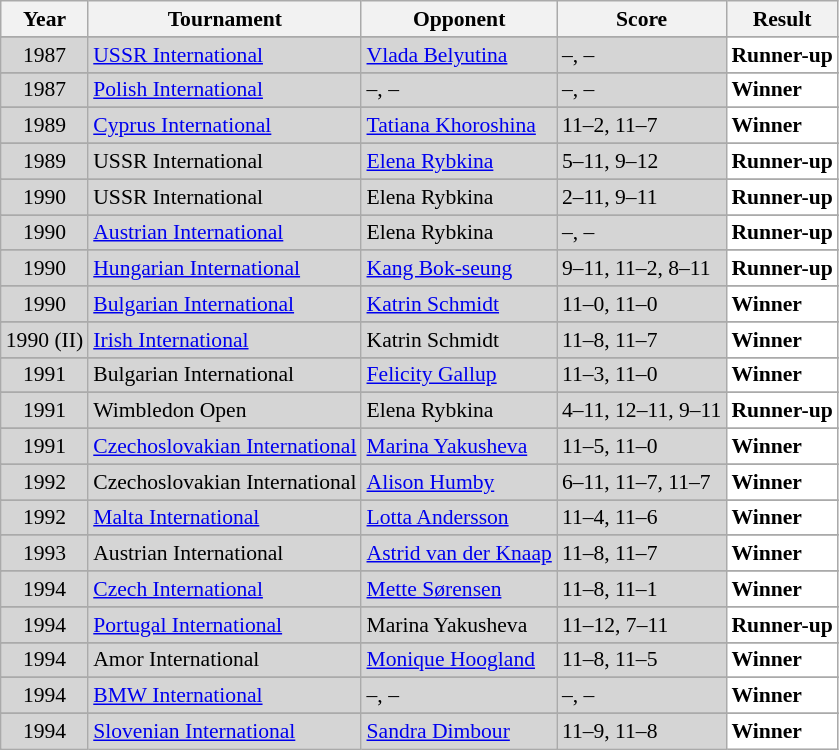<table class="sortable wikitable" style="font-size:90%;">
<tr>
<th>Year</th>
<th>Tournament</th>
<th>Opponent</th>
<th>Score</th>
<th>Result</th>
</tr>
<tr>
</tr>
<tr style="background:#D5D5D5">
<td align="center">1987</td>
<td align="left"><a href='#'>USSR International</a></td>
<td align="left"> <a href='#'>Vlada Belyutina</a></td>
<td align="left">–, –</td>
<td style="text-align:left; background:white"> <strong>Runner-up</strong></td>
</tr>
<tr>
</tr>
<tr style="background:#D5D5D5">
<td align="center">1987</td>
<td align="left"><a href='#'>Polish International</a></td>
<td align="left">–, –</td>
<td align="left">–, –</td>
<td style="text-align:left; background:white"> <strong>Winner</strong></td>
</tr>
<tr>
</tr>
<tr style="background:#D5D5D5">
<td align="center">1989</td>
<td align="left"><a href='#'>Cyprus International</a></td>
<td align="left"> <a href='#'>Tatiana Khoroshina</a></td>
<td align="left">11–2, 11–7</td>
<td style="text-align:left; background:white"> <strong>Winner</strong></td>
</tr>
<tr>
</tr>
<tr style="background:#D5D5D5">
<td align="center">1989</td>
<td align="left">USSR International</td>
<td align="left"> <a href='#'>Elena Rybkina</a></td>
<td align="left">5–11, 9–12</td>
<td style="text-align:left; background:white"> <strong>Runner-up</strong></td>
</tr>
<tr>
</tr>
<tr style="background:#D5D5D5">
<td align="center">1990</td>
<td align="left">USSR International</td>
<td align="left"> Elena Rybkina</td>
<td align="left">2–11, 9–11</td>
<td style="text-align:left; background:white"> <strong>Runner-up</strong></td>
</tr>
<tr>
</tr>
<tr style="background:#D5D5D5">
<td align="center">1990</td>
<td align="left"><a href='#'>Austrian International</a></td>
<td align="left"> Elena Rybkina</td>
<td align="left">–, –</td>
<td style="text-align:left; background:white"> <strong>Runner-up</strong></td>
</tr>
<tr>
</tr>
<tr style="background:#D5D5D5">
<td align="center">1990</td>
<td align="left"><a href='#'>Hungarian International</a></td>
<td align="left"> <a href='#'>Kang Bok-seung</a></td>
<td align="left">9–11, 11–2, 8–11</td>
<td style="text-align:left; background:white"> <strong>Runner-up</strong></td>
</tr>
<tr>
</tr>
<tr style="background:#D5D5D5">
<td align="center">1990</td>
<td align="left"><a href='#'>Bulgarian International</a></td>
<td align="left"> <a href='#'>Katrin Schmidt</a></td>
<td align="left">11–0, 11–0</td>
<td style="text-align:left; background:white"> <strong>Winner</strong></td>
</tr>
<tr>
</tr>
<tr style="background:#D5D5D5">
<td align="center">1990 (II)</td>
<td align="left"><a href='#'>Irish International</a></td>
<td align="left"> Katrin Schmidt</td>
<td align="left">11–8, 11–7</td>
<td style="text-align:left; background:white"> <strong>Winner</strong></td>
</tr>
<tr>
</tr>
<tr style="background:#D5D5D5">
<td align="center">1991</td>
<td align="left">Bulgarian International</td>
<td align="left"> <a href='#'>Felicity Gallup</a></td>
<td align="left">11–3, 11–0</td>
<td style="text-align:left; background:white"> <strong>Winner</strong></td>
</tr>
<tr>
</tr>
<tr style="background:#D5D5D5">
<td align="center">1991</td>
<td align="left">Wimbledon Open</td>
<td align="left"> Elena Rybkina</td>
<td align="left">4–11, 12–11, 9–11</td>
<td style="text-align:left; background:white"> <strong>Runner-up</strong></td>
</tr>
<tr>
</tr>
<tr style="background:#D5D5D5">
<td align="center">1991</td>
<td align="left"><a href='#'>Czechoslovakian International</a></td>
<td align="left"> <a href='#'>Marina Yakusheva</a></td>
<td align="left">11–5, 11–0</td>
<td style="text-align:left; background:white"> <strong>Winner</strong></td>
</tr>
<tr>
</tr>
<tr style="background:#D5D5D5">
<td align="center">1992</td>
<td align="left">Czechoslovakian International</td>
<td align="left"> <a href='#'>Alison Humby</a></td>
<td align="left">6–11, 11–7, 11–7</td>
<td style="text-align:left; background:white"> <strong>Winner</strong></td>
</tr>
<tr>
</tr>
<tr style="background:#D5D5D5">
<td align="center">1992</td>
<td align="left"><a href='#'>Malta International</a></td>
<td align="left"> <a href='#'>Lotta Andersson</a></td>
<td align="left">11–4, 11–6</td>
<td style="text-align:left; background:white"> <strong>Winner</strong></td>
</tr>
<tr>
</tr>
<tr style="background:#D5D5D5">
<td align="center">1993</td>
<td align="left">Austrian International</td>
<td align="left"> <a href='#'>Astrid van der Knaap</a></td>
<td align="left">11–8, 11–7</td>
<td style="text-align:left; background:white"> <strong>Winner</strong></td>
</tr>
<tr>
</tr>
<tr style="background:#D5D5D5">
<td align="center">1994</td>
<td align="left"><a href='#'>Czech International</a></td>
<td align="left"> <a href='#'>Mette Sørensen</a></td>
<td align="left">11–8, 11–1</td>
<td style="text-align:left; background:white"> <strong>Winner</strong></td>
</tr>
<tr>
</tr>
<tr style="background:#D5D5D5">
<td align="center">1994</td>
<td align="left"><a href='#'>Portugal International</a></td>
<td align="left"> Marina Yakusheva</td>
<td align="left">11–12, 7–11</td>
<td style="text-align:left; background:white"> <strong>Runner-up</strong></td>
</tr>
<tr>
</tr>
<tr style="background:#D5D5D5">
<td align="center">1994</td>
<td align="left">Amor International</td>
<td align="left"> <a href='#'>Monique Hoogland</a></td>
<td align="left">11–8, 11–5</td>
<td style="text-align:left; background:white"> <strong>Winner</strong></td>
</tr>
<tr>
</tr>
<tr style="background:#D5D5D5">
<td align="center">1994</td>
<td align="left"><a href='#'>BMW International</a></td>
<td align="left">–, –</td>
<td align="left">–, –</td>
<td style="text-align:left; background:white"> <strong>Winner</strong></td>
</tr>
<tr>
</tr>
<tr style="background:#D5D5D5">
<td align="center">1994</td>
<td align="left"><a href='#'>Slovenian International</a></td>
<td align="left"> <a href='#'>Sandra Dimbour</a></td>
<td align="left">11–9, 11–8</td>
<td style="text-align:left; background:white"> <strong>Winner</strong></td>
</tr>
</table>
